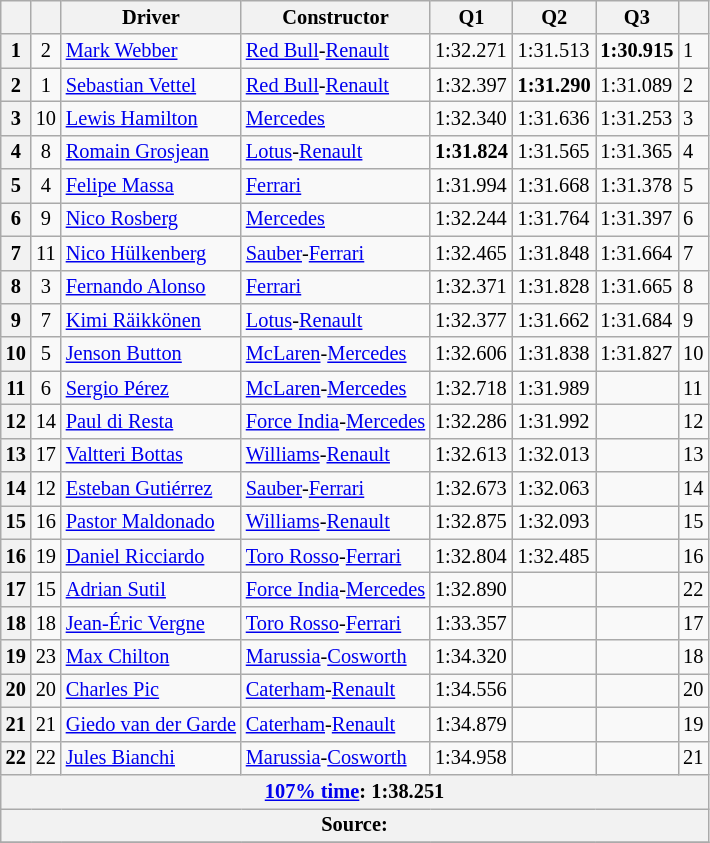<table class="wikitable sortable" style="font-size:85%">
<tr>
<th></th>
<th></th>
<th>Driver</th>
<th>Constructor</th>
<th>Q1</th>
<th>Q2</th>
<th>Q3</th>
<th></th>
</tr>
<tr>
<th>1</th>
<td align="center">2</td>
<td> <a href='#'>Mark Webber</a></td>
<td><a href='#'>Red Bull</a>-<a href='#'>Renault</a></td>
<td>1:32.271</td>
<td>1:31.513</td>
<td><strong>1:30.915</strong></td>
<td>1</td>
</tr>
<tr>
<th>2</th>
<td align="center">1</td>
<td> <a href='#'>Sebastian Vettel</a></td>
<td><a href='#'>Red Bull</a>-<a href='#'>Renault</a></td>
<td>1:32.397</td>
<td><strong>1:31.290</strong></td>
<td>1:31.089</td>
<td>2</td>
</tr>
<tr>
<th>3</th>
<td align="center">10</td>
<td> <a href='#'>Lewis Hamilton</a></td>
<td><a href='#'>Mercedes</a></td>
<td>1:32.340</td>
<td>1:31.636</td>
<td>1:31.253</td>
<td>3</td>
</tr>
<tr>
<th>4</th>
<td align="center">8</td>
<td> <a href='#'>Romain Grosjean</a></td>
<td><a href='#'>Lotus</a>-<a href='#'>Renault</a></td>
<td><strong>1:31.824</strong></td>
<td>1:31.565</td>
<td>1:31.365</td>
<td>4</td>
</tr>
<tr>
<th>5</th>
<td align="center">4</td>
<td> <a href='#'>Felipe Massa</a></td>
<td><a href='#'>Ferrari</a></td>
<td>1:31.994</td>
<td>1:31.668</td>
<td>1:31.378</td>
<td>5</td>
</tr>
<tr>
<th>6</th>
<td align="center">9</td>
<td> <a href='#'>Nico Rosberg</a></td>
<td><a href='#'>Mercedes</a></td>
<td>1:32.244</td>
<td>1:31.764</td>
<td>1:31.397</td>
<td>6</td>
</tr>
<tr>
<th>7</th>
<td align="center">11</td>
<td> <a href='#'>Nico Hülkenberg</a></td>
<td><a href='#'>Sauber</a>-<a href='#'>Ferrari</a></td>
<td>1:32.465</td>
<td>1:31.848</td>
<td>1:31.664</td>
<td>7</td>
</tr>
<tr>
<th>8</th>
<td align="center">3</td>
<td> <a href='#'>Fernando Alonso</a></td>
<td><a href='#'>Ferrari</a></td>
<td>1:32.371</td>
<td>1:31.828</td>
<td>1:31.665</td>
<td>8</td>
</tr>
<tr>
<th>9</th>
<td align="center">7</td>
<td> <a href='#'>Kimi Räikkönen</a></td>
<td><a href='#'>Lotus</a>-<a href='#'>Renault</a></td>
<td>1:32.377</td>
<td>1:31.662</td>
<td>1:31.684</td>
<td>9</td>
</tr>
<tr>
<th>10</th>
<td align="center">5</td>
<td> <a href='#'>Jenson Button</a></td>
<td><a href='#'>McLaren</a>-<a href='#'>Mercedes</a></td>
<td>1:32.606</td>
<td>1:31.838</td>
<td>1:31.827</td>
<td>10</td>
</tr>
<tr>
<th>11</th>
<td align="center">6</td>
<td> <a href='#'>Sergio Pérez</a></td>
<td><a href='#'>McLaren</a>-<a href='#'>Mercedes</a></td>
<td>1:32.718</td>
<td>1:31.989</td>
<td></td>
<td>11</td>
</tr>
<tr>
<th>12</th>
<td align="center">14</td>
<td> <a href='#'>Paul di Resta</a></td>
<td><a href='#'>Force India</a>-<a href='#'>Mercedes</a></td>
<td>1:32.286</td>
<td>1:31.992</td>
<td></td>
<td>12</td>
</tr>
<tr>
<th>13</th>
<td align="center">17</td>
<td> <a href='#'>Valtteri Bottas</a></td>
<td><a href='#'>Williams</a>-<a href='#'>Renault</a></td>
<td>1:32.613</td>
<td>1:32.013</td>
<td></td>
<td>13</td>
</tr>
<tr>
<th>14</th>
<td align="center">12</td>
<td> <a href='#'>Esteban Gutiérrez</a></td>
<td><a href='#'>Sauber</a>-<a href='#'>Ferrari</a></td>
<td>1:32.673</td>
<td>1:32.063</td>
<td></td>
<td>14</td>
</tr>
<tr>
<th>15</th>
<td align="center">16</td>
<td> <a href='#'>Pastor Maldonado</a></td>
<td><a href='#'>Williams</a>-<a href='#'>Renault</a></td>
<td>1:32.875</td>
<td>1:32.093</td>
<td></td>
<td>15</td>
</tr>
<tr>
<th>16</th>
<td align="center">19</td>
<td> <a href='#'>Daniel Ricciardo</a></td>
<td><a href='#'>Toro Rosso</a>-<a href='#'>Ferrari</a></td>
<td>1:32.804</td>
<td>1:32.485</td>
<td></td>
<td>16</td>
</tr>
<tr>
<th>17</th>
<td align="center">15</td>
<td> <a href='#'>Adrian Sutil</a></td>
<td><a href='#'>Force India</a>-<a href='#'>Mercedes</a></td>
<td>1:32.890</td>
<td></td>
<td></td>
<td>22</td>
</tr>
<tr>
<th>18</th>
<td align="center">18</td>
<td> <a href='#'>Jean-Éric Vergne</a></td>
<td><a href='#'>Toro Rosso</a>-<a href='#'>Ferrari</a></td>
<td>1:33.357</td>
<td></td>
<td></td>
<td>17</td>
</tr>
<tr>
<th>19</th>
<td align="center">23</td>
<td> <a href='#'>Max Chilton</a></td>
<td><a href='#'>Marussia</a>-<a href='#'>Cosworth</a></td>
<td>1:34.320</td>
<td></td>
<td></td>
<td>18</td>
</tr>
<tr>
<th>20</th>
<td align="center">20</td>
<td> <a href='#'>Charles Pic</a></td>
<td><a href='#'>Caterham</a>-<a href='#'>Renault</a></td>
<td>1:34.556</td>
<td></td>
<td></td>
<td>20</td>
</tr>
<tr>
<th>21</th>
<td align="center">21</td>
<td> <a href='#'>Giedo van der Garde</a></td>
<td><a href='#'>Caterham</a>-<a href='#'>Renault</a></td>
<td>1:34.879</td>
<td></td>
<td></td>
<td>19</td>
</tr>
<tr>
<th>22</th>
<td align="center">22</td>
<td> <a href='#'>Jules Bianchi</a></td>
<td><a href='#'>Marussia</a>-<a href='#'>Cosworth</a></td>
<td>1:34.958</td>
<td></td>
<td></td>
<td>21</td>
</tr>
<tr>
<th colspan=8><a href='#'>107% time</a>: 1:38.251</th>
</tr>
<tr>
<th colspan=8>Source:</th>
</tr>
<tr>
</tr>
</table>
